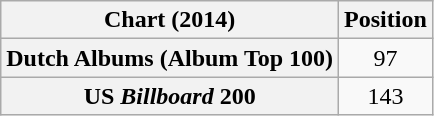<table class="wikitable sortable plainrowheaders" style="text-align:center">
<tr>
<th scope="col">Chart (2014)</th>
<th scope="col">Position</th>
</tr>
<tr>
<th scope="row">Dutch Albums (Album Top 100)</th>
<td>97</td>
</tr>
<tr>
<th scope="row">US <em>Billboard</em> 200</th>
<td>143</td>
</tr>
</table>
